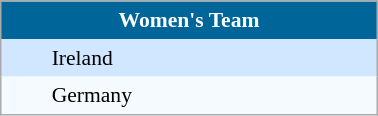<table align=center cellpadding="4" cellspacing="0" style="background: #f9f9f9; border: 1px #aaa solid; border-collapse: collapse; font-size: 90%;" width=20%>
<tr align=center style="background:#006699;color:white;">
<th width=100% colspan=2>Women's Team</th>
</tr>
<tr align=center bgcolor=#D0E7FF>
<td></td>
<td align=left> Ireland</td>
</tr>
<tr align=center bgcolor=#F5FAFF>
<td></td>
<td align=left> Germany</td>
</tr>
</table>
